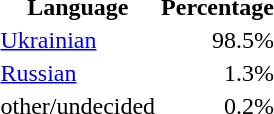<table class="standard">
<tr>
<th>Language</th>
<th>Percentage</th>
</tr>
<tr>
<td><a href='#'>Ukrainian</a></td>
<td align="right">98.5%</td>
</tr>
<tr>
<td><a href='#'>Russian</a></td>
<td align="right">1.3%</td>
</tr>
<tr>
<td>other/undecided</td>
<td align="right">0.2%</td>
</tr>
</table>
